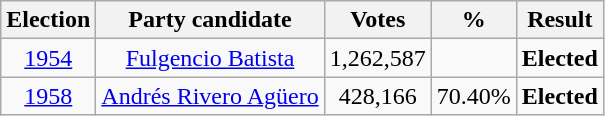<table class=wikitable style=text-align:center>
<tr>
<th><strong>Election</strong></th>
<th><strong>Party c</strong>andidate</th>
<th>Votes</th>
<th>%</th>
<th>Result</th>
</tr>
<tr>
<td><a href='#'>1954</a></td>
<td><a href='#'>Fulgencio Batista</a></td>
<td>1,262,587</td>
<td></td>
<td><strong>Elected</strong> </td>
</tr>
<tr>
<td><a href='#'>1958</a></td>
<td><a href='#'>Andrés Rivero Agüero</a></td>
<td>428,166</td>
<td>70.40%</td>
<td><strong>Elected</strong> </td>
</tr>
</table>
